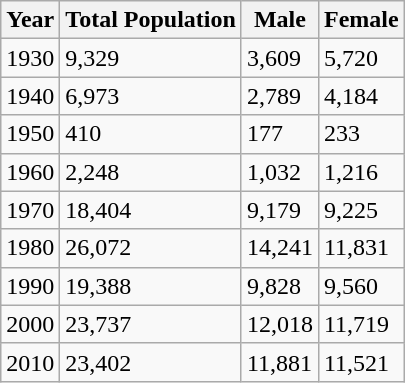<table class="wikitable">
<tr>
<th>Year</th>
<th>Total Population</th>
<th>Male</th>
<th>Female</th>
</tr>
<tr>
<td>1930</td>
<td>9,329</td>
<td>3,609</td>
<td>5,720</td>
</tr>
<tr>
<td>1940</td>
<td>6,973</td>
<td>2,789</td>
<td>4,184</td>
</tr>
<tr>
<td>1950</td>
<td>410</td>
<td>177</td>
<td>233</td>
</tr>
<tr>
<td>1960</td>
<td>2,248</td>
<td>1,032</td>
<td>1,216</td>
</tr>
<tr>
<td>1970</td>
<td>18,404</td>
<td>9,179</td>
<td>9,225</td>
</tr>
<tr>
<td>1980</td>
<td>26,072</td>
<td>14,241</td>
<td>11,831</td>
</tr>
<tr>
<td>1990</td>
<td>19,388</td>
<td>9,828</td>
<td>9,560</td>
</tr>
<tr>
<td>2000</td>
<td>23,737</td>
<td>12,018</td>
<td>11,719</td>
</tr>
<tr>
<td>2010</td>
<td>23,402</td>
<td>11,881</td>
<td>11,521</td>
</tr>
</table>
